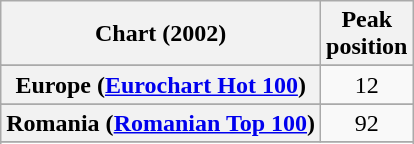<table class="wikitable sortable plainrowheaders" style="text-align:center">
<tr>
<th scope="col">Chart (2002)</th>
<th scope="col">Peak<br>position</th>
</tr>
<tr>
</tr>
<tr>
</tr>
<tr>
</tr>
<tr>
</tr>
<tr>
<th scope="row">Europe (<a href='#'>Eurochart Hot 100</a>)</th>
<td>12</td>
</tr>
<tr>
</tr>
<tr>
</tr>
<tr>
</tr>
<tr>
</tr>
<tr>
</tr>
<tr>
</tr>
<tr>
</tr>
<tr>
<th scope="row">Romania (<a href='#'>Romanian Top 100</a>)</th>
<td>92</td>
</tr>
<tr>
</tr>
<tr>
</tr>
<tr>
</tr>
<tr>
</tr>
</table>
